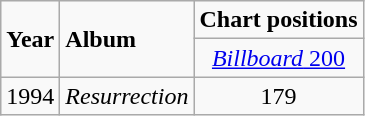<table class="wikitable">
<tr>
<td rowspan="2"><strong>Year</strong></td>
<td rowspan="2"><strong>Album</strong></td>
<td colspan="2"><strong>Chart positions</strong></td>
</tr>
<tr>
<td style="text-align:center; vertical-align:top;"><a href='#'><em>Billboard</em> 200</a></td>
</tr>
<tr>
<td>1994</td>
<td><em>Resurrection</em></td>
<td style="text-align:center; vertical-align:top;">179</td>
</tr>
</table>
